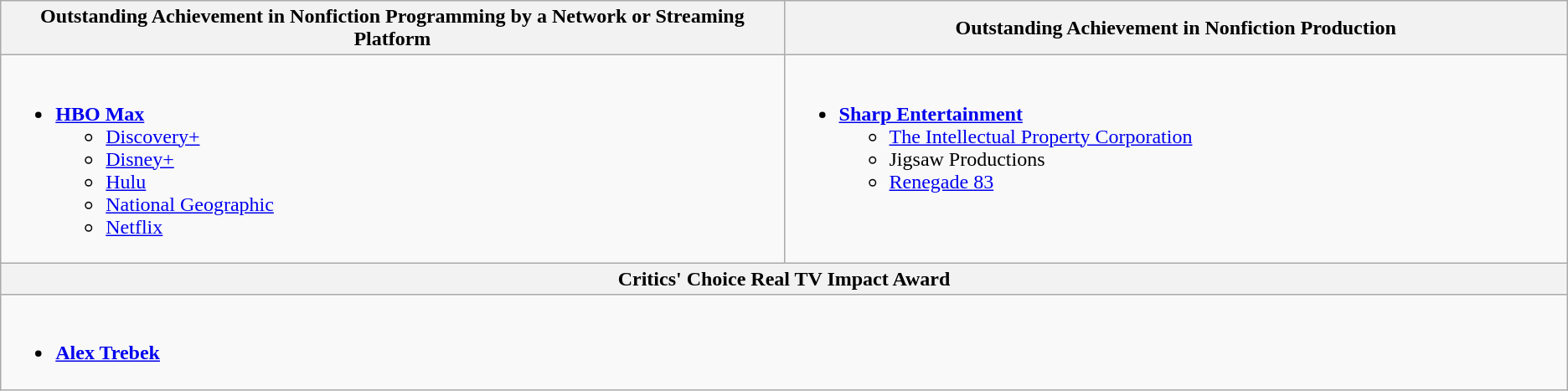<table class=wikitable>
<tr>
<th style="width:50%">Outstanding Achievement in Nonfiction Programming by a Network or Streaming Platform</th>
<th style="width:50%">Outstanding Achievement in Nonfiction Production</th>
</tr>
<tr>
<td valign="top"><br><ul><li><strong><a href='#'>HBO Max</a></strong><ul><li><a href='#'>Discovery+</a></li><li><a href='#'>Disney+</a></li><li><a href='#'>Hulu</a></li><li><a href='#'>National Geographic</a></li><li><a href='#'>Netflix</a></li></ul></li></ul></td>
<td valign="top"><br><ul><li><strong><a href='#'>Sharp Entertainment</a></strong><ul><li><a href='#'>The Intellectual Property Corporation</a></li><li>Jigsaw Productions</li><li><a href='#'>Renegade 83</a></li></ul></li></ul></td>
</tr>
<tr>
<th style="width:50%" colspan="2">Critics' Choice Real TV Impact Award</th>
</tr>
<tr>
<td colspan="2" valign="top"><br><ul><li><strong><a href='#'>Alex Trebek</a></strong></li></ul></td>
</tr>
</table>
